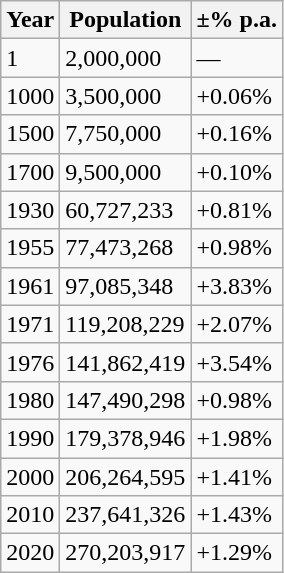<table class="wikitable">
<tr>
<th>Year</th>
<th>Population</th>
<th>±% p.a.</th>
</tr>
<tr>
<td>1</td>
<td>2,000,000</td>
<td>—</td>
</tr>
<tr>
<td>1000</td>
<td>3,500,000</td>
<td>+0.06%</td>
</tr>
<tr>
<td>1500</td>
<td>7,750,000</td>
<td>+0.16%</td>
</tr>
<tr>
<td>1700</td>
<td>9,500,000</td>
<td>+0.10%</td>
</tr>
<tr>
<td>1930</td>
<td>60,727,233</td>
<td>+0.81%</td>
</tr>
<tr>
<td>1955</td>
<td>77,473,268</td>
<td>+0.98%</td>
</tr>
<tr>
<td>1961</td>
<td>97,085,348</td>
<td>+3.83%</td>
</tr>
<tr>
<td>1971</td>
<td>119,208,229</td>
<td>+2.07%</td>
</tr>
<tr>
<td>1976</td>
<td>141,862,419</td>
<td>+3.54%</td>
</tr>
<tr>
<td>1980</td>
<td>147,490,298</td>
<td>+0.98%</td>
</tr>
<tr>
<td>1990</td>
<td>179,378,946</td>
<td>+1.98%</td>
</tr>
<tr>
<td>2000</td>
<td>206,264,595</td>
<td>+1.41%</td>
</tr>
<tr>
<td>2010</td>
<td>237,641,326</td>
<td>+1.43%</td>
</tr>
<tr>
<td>2020</td>
<td>270,203,917</td>
<td>+1.29%</td>
</tr>
</table>
